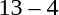<table style="text-align:center">
<tr>
<th width=200></th>
<th width=100></th>
<th width=200></th>
</tr>
<tr>
<td align=right><strong></strong></td>
<td>13 – 4</td>
<td align=left></td>
</tr>
</table>
